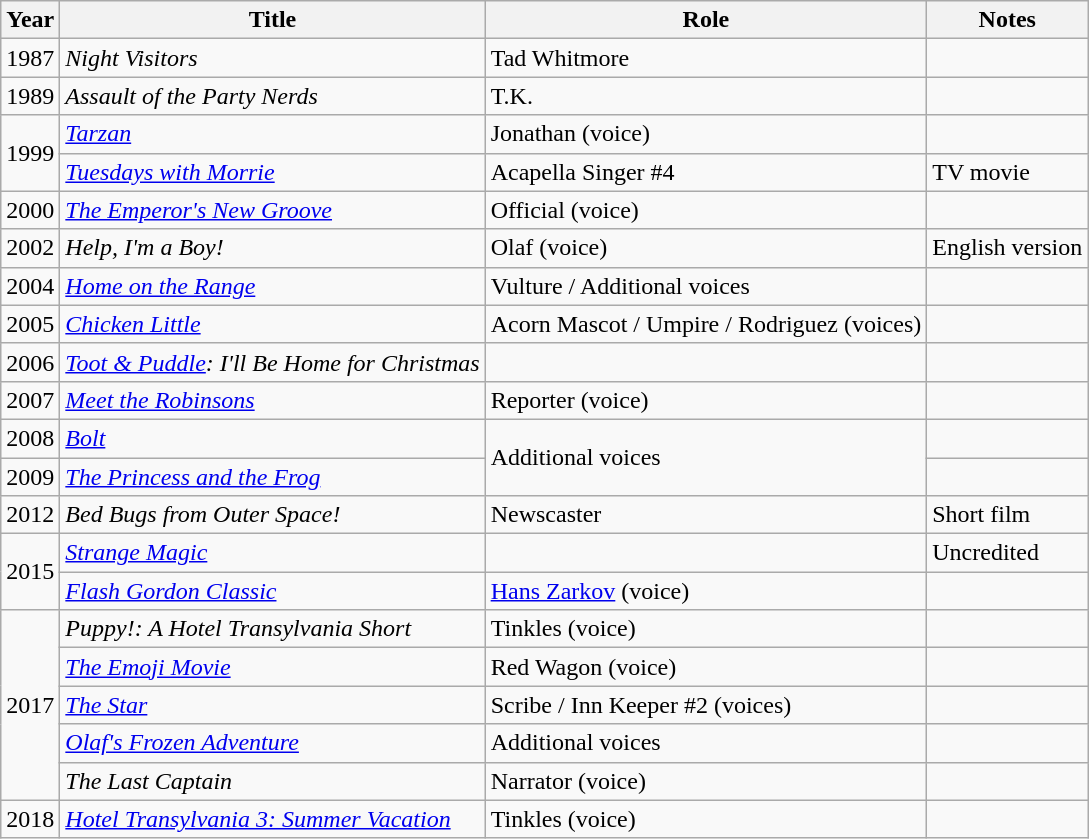<table class="wikitable sortable">
<tr>
<th>Year</th>
<th>Title</th>
<th>Role</th>
<th>Notes</th>
</tr>
<tr>
<td>1987</td>
<td><em>Night Visitors</em></td>
<td>Tad Whitmore</td>
<td></td>
</tr>
<tr>
<td>1989</td>
<td><em>Assault of the Party Nerds</em></td>
<td>T.K.</td>
<td></td>
</tr>
<tr>
<td rowspan = "2">1999</td>
<td><em><a href='#'>Tarzan</a></em></td>
<td>Jonathan (voice)</td>
<td></td>
</tr>
<tr>
<td><em><a href='#'>Tuesdays with Morrie</a></em></td>
<td>Acapella Singer #4</td>
<td>TV movie</td>
</tr>
<tr>
<td>2000</td>
<td><em><a href='#'>The Emperor's New Groove</a></em></td>
<td>Official (voice)</td>
<td></td>
</tr>
<tr>
<td>2002</td>
<td><em>Help, I'm a Boy!</em></td>
<td>Olaf (voice)</td>
<td>English version</td>
</tr>
<tr>
<td>2004</td>
<td><em><a href='#'>Home on the Range</a></em></td>
<td>Vulture / Additional voices</td>
<td></td>
</tr>
<tr>
<td>2005</td>
<td><em><a href='#'>Chicken Little</a></em></td>
<td>Acorn Mascot / Umpire / Rodriguez (voices)</td>
<td></td>
</tr>
<tr>
<td>2006</td>
<td><em><a href='#'>Toot & Puddle</a>: I'll Be Home for Christmas</em></td>
<td></td>
<td></td>
</tr>
<tr>
<td>2007</td>
<td><em><a href='#'>Meet the Robinsons</a></em></td>
<td>Reporter (voice)</td>
<td></td>
</tr>
<tr>
<td>2008</td>
<td><em><a href='#'>Bolt</a></em></td>
<td rowspan="2">Additional voices</td>
<td></td>
</tr>
<tr>
<td>2009</td>
<td><em><a href='#'>The Princess and the Frog</a></em></td>
<td></td>
</tr>
<tr>
<td>2012</td>
<td><em>Bed Bugs from Outer Space!</em></td>
<td>Newscaster</td>
<td>Short film</td>
</tr>
<tr>
<td rowspan = "2">2015</td>
<td><em><a href='#'>Strange Magic</a></em></td>
<td></td>
<td>Uncredited</td>
</tr>
<tr>
<td><em><a href='#'>Flash Gordon Classic</a></em></td>
<td><a href='#'>Hans Zarkov</a> (voice)</td>
<td></td>
</tr>
<tr>
<td rowspan = "5">2017</td>
<td><em>Puppy!: A Hotel Transylvania Short</em></td>
<td>Tinkles (voice)</td>
<td></td>
</tr>
<tr>
<td><em><a href='#'>The Emoji Movie</a></em></td>
<td>Red Wagon (voice)</td>
<td></td>
</tr>
<tr>
<td><em><a href='#'>The Star</a></em></td>
<td>Scribe / Inn Keeper #2 (voices)</td>
<td></td>
</tr>
<tr>
<td><em><a href='#'>Olaf's Frozen Adventure</a></em></td>
<td>Additional voices</td>
<td></td>
</tr>
<tr>
<td><em>The Last Captain</em></td>
<td>Narrator (voice)</td>
<td></td>
</tr>
<tr>
<td>2018</td>
<td><em><a href='#'>Hotel Transylvania 3: Summer Vacation</a></em></td>
<td>Tinkles (voice)</td>
<td></td>
</tr>
</table>
